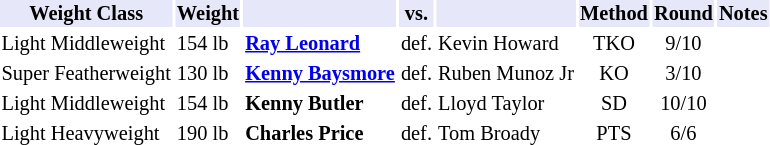<table class="toccolours" style="font-size: 85%;">
<tr>
<th style="background:#e6e8fa; color:#000; text-align:center;">Weight Class</th>
<th style="background:#e6e8fa; color:#000; text-align:center;">Weight</th>
<th style="background:#e6e8fa; color:#000; text-align:center;"></th>
<th style="background:#e6e8fa; color:#000; text-align:center;">vs.</th>
<th style="background:#e6e8fa; color:#000; text-align:center;"></th>
<th style="background:#e6e8fa; color:#000; text-align:center;">Method</th>
<th style="background:#e6e8fa; color:#000; text-align:center;">Round</th>
<th style="background:#e6e8fa; color:#000; text-align:center;">Notes</th>
</tr>
<tr>
<td>Light Middleweight</td>
<td>154 lb</td>
<td><strong><a href='#'>Ray Leonard</a></strong></td>
<td>def.</td>
<td>Kevin Howard</td>
<td align=center>TKO</td>
<td align=center>9/10</td>
</tr>
<tr>
<td>Super Featherweight</td>
<td>130 lb</td>
<td><strong><a href='#'>Kenny Baysmore</a></strong></td>
<td>def.</td>
<td>Ruben Munoz Jr</td>
<td align=center>KO</td>
<td align=center>3/10</td>
</tr>
<tr>
<td>Light Middleweight</td>
<td>154 lb</td>
<td><strong>Kenny Butler</strong></td>
<td>def.</td>
<td>Lloyd Taylor</td>
<td align=center>SD</td>
<td align=center>10/10</td>
</tr>
<tr>
<td>Light Heavyweight</td>
<td>190 lb</td>
<td><strong>Charles Price</strong></td>
<td>def.</td>
<td>Tom Broady</td>
<td align=center>PTS</td>
<td align=center>6/6</td>
</tr>
</table>
